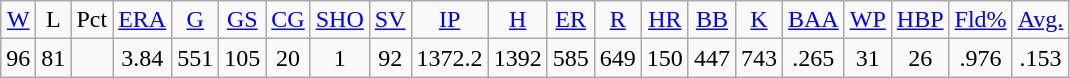<table class=wikitable style="text-align:center">
<tr>
<td><a href='#'>W</a></td>
<td>L</td>
<td>Pct</td>
<td><a href='#'>ERA</a></td>
<td><a href='#'>G</a></td>
<td><a href='#'>GS</a></td>
<td><a href='#'>CG</a></td>
<td><a href='#'>SHO</a></td>
<td><a href='#'>SV</a></td>
<td><a href='#'>IP</a></td>
<td><a href='#'>H</a></td>
<td><a href='#'>ER</a></td>
<td><a href='#'>R</a></td>
<td><a href='#'>HR</a></td>
<td><a href='#'>BB</a></td>
<td><a href='#'>K</a></td>
<td><a href='#'>BAA</a></td>
<td><a href='#'>WP</a></td>
<td><a href='#'>HBP</a></td>
<td><a href='#'>Fld%</a></td>
<td><a href='#'>Avg.</a></td>
</tr>
<tr>
<td>96</td>
<td>81</td>
<td></td>
<td>3.84</td>
<td>551</td>
<td>105</td>
<td>20</td>
<td>1</td>
<td>92</td>
<td>1372.2</td>
<td>1392</td>
<td>585</td>
<td>649</td>
<td>150</td>
<td>447</td>
<td>743</td>
<td>.265</td>
<td>31</td>
<td>26</td>
<td>.976</td>
<td>.153</td>
</tr>
</table>
